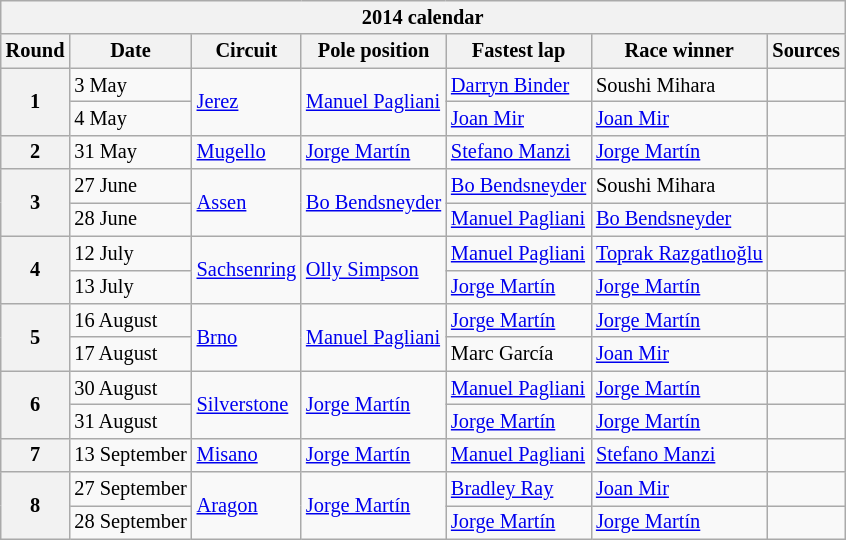<table class="wikitable" style="font-size: 85%">
<tr>
<th colspan=7>2014 calendar</th>
</tr>
<tr>
<th>Round</th>
<th>Date</th>
<th>Circuit</th>
<th>Pole position</th>
<th>Fastest lap</th>
<th>Race winner</th>
<th>Sources</th>
</tr>
<tr>
<th rowspan=2>1</th>
<td>3 May</td>
<td rowspan=2> <a href='#'>Jerez</a></td>
<td rowspan=2> <a href='#'>Manuel Pagliani</a></td>
<td> <a href='#'>Darryn Binder</a></td>
<td> Soushi Mihara</td>
<td align=center></td>
</tr>
<tr>
<td>4 May</td>
<td> <a href='#'>Joan Mir</a></td>
<td> <a href='#'>Joan Mir</a></td>
<td align=center></td>
</tr>
<tr>
<th>2</th>
<td>31 May</td>
<td> <a href='#'>Mugello</a></td>
<td> <a href='#'>Jorge Martín</a></td>
<td> <a href='#'>Stefano Manzi</a></td>
<td> <a href='#'>Jorge Martín</a></td>
<td align=center></td>
</tr>
<tr>
<th rowspan=2>3</th>
<td>27 June</td>
<td rowspan=2> <a href='#'>Assen</a></td>
<td rowspan=2> <a href='#'>Bo Bendsneyder</a></td>
<td> <a href='#'>Bo Bendsneyder</a></td>
<td> Soushi Mihara</td>
<td align=center></td>
</tr>
<tr>
<td>28 June</td>
<td> <a href='#'>Manuel Pagliani</a></td>
<td> <a href='#'>Bo Bendsneyder</a></td>
<td align=center></td>
</tr>
<tr>
<th rowspan=2>4</th>
<td>12 July</td>
<td rowspan=2> <a href='#'>Sachsenring</a></td>
<td rowspan=2> <a href='#'>Olly Simpson</a></td>
<td> <a href='#'>Manuel Pagliani</a></td>
<td> <a href='#'>Toprak Razgatlıoğlu</a></td>
<td align=center></td>
</tr>
<tr>
<td>13 July</td>
<td> <a href='#'>Jorge Martín</a></td>
<td> <a href='#'>Jorge Martín</a></td>
<td align=center></td>
</tr>
<tr>
<th rowspan=2>5</th>
<td>16 August</td>
<td rowspan=2> <a href='#'>Brno</a></td>
<td rowspan=2> <a href='#'>Manuel Pagliani</a></td>
<td> <a href='#'>Jorge Martín</a></td>
<td> <a href='#'>Jorge Martín</a></td>
<td align=center></td>
</tr>
<tr>
<td>17 August</td>
<td> Marc García</td>
<td> <a href='#'>Joan Mir</a></td>
<td align=center></td>
</tr>
<tr>
<th rowspan=2>6</th>
<td>30 August</td>
<td rowspan=2> <a href='#'>Silverstone</a></td>
<td rowspan=2> <a href='#'>Jorge Martín</a></td>
<td> <a href='#'>Manuel Pagliani</a></td>
<td> <a href='#'>Jorge Martín</a></td>
<td align=center></td>
</tr>
<tr>
<td>31 August</td>
<td> <a href='#'>Jorge Martín</a></td>
<td> <a href='#'>Jorge Martín</a></td>
<td align=center></td>
</tr>
<tr>
<th>7</th>
<td>13 September</td>
<td> <a href='#'>Misano</a></td>
<td> <a href='#'>Jorge Martín</a></td>
<td> <a href='#'>Manuel Pagliani</a></td>
<td> <a href='#'>Stefano Manzi</a></td>
<td align=center></td>
</tr>
<tr>
<th rowspan=2>8</th>
<td>27 September</td>
<td rowspan=2> <a href='#'>Aragon</a></td>
<td rowspan=2> <a href='#'>Jorge Martín</a></td>
<td> <a href='#'>Bradley Ray</a></td>
<td> <a href='#'>Joan Mir</a></td>
<td align=center></td>
</tr>
<tr>
<td>28 September</td>
<td> <a href='#'>Jorge Martín</a></td>
<td> <a href='#'>Jorge Martín</a></td>
<td align=center></td>
</tr>
</table>
